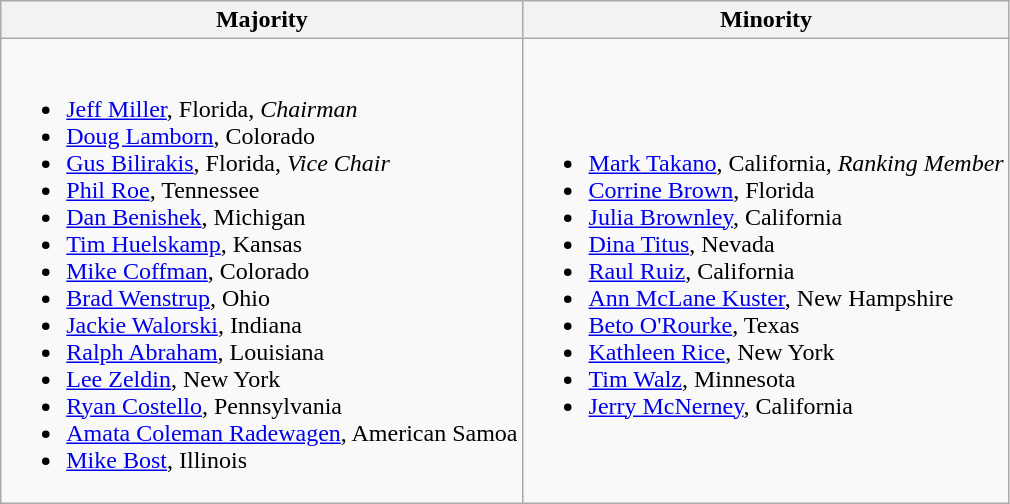<table class=wikitable>
<tr>
<th>Majority</th>
<th>Minority</th>
</tr>
<tr>
<td><br><ul><li><a href='#'>Jeff Miller</a>, Florida, <em>Chairman</em></li><li><a href='#'>Doug Lamborn</a>, Colorado</li><li><a href='#'>Gus Bilirakis</a>, Florida, <em>Vice Chair</em></li><li><a href='#'>Phil Roe</a>, Tennessee</li><li><a href='#'>Dan Benishek</a>, Michigan</li><li><a href='#'>Tim Huelskamp</a>, Kansas</li><li><a href='#'>Mike Coffman</a>, Colorado</li><li><a href='#'>Brad Wenstrup</a>, Ohio</li><li><a href='#'>Jackie Walorski</a>, Indiana</li><li><a href='#'>Ralph Abraham</a>, Louisiana</li><li><a href='#'>Lee Zeldin</a>, New York</li><li><a href='#'>Ryan Costello</a>, Pennsylvania</li><li><a href='#'>Amata Coleman Radewagen</a>, American Samoa</li><li><a href='#'>Mike Bost</a>, Illinois</li></ul></td>
<td><br><ul><li><a href='#'>Mark Takano</a>, California, <em>Ranking Member</em></li><li><a href='#'>Corrine Brown</a>, Florida</li><li><a href='#'>Julia Brownley</a>, California</li><li><a href='#'>Dina Titus</a>, Nevada</li><li><a href='#'>Raul Ruiz</a>, California</li><li><a href='#'>Ann McLane Kuster</a>, New Hampshire</li><li><a href='#'>Beto O'Rourke</a>, Texas</li><li><a href='#'>Kathleen Rice</a>, New York</li><li><a href='#'>Tim Walz</a>, Minnesota</li><li><a href='#'>Jerry McNerney</a>, California</li></ul></td>
</tr>
</table>
